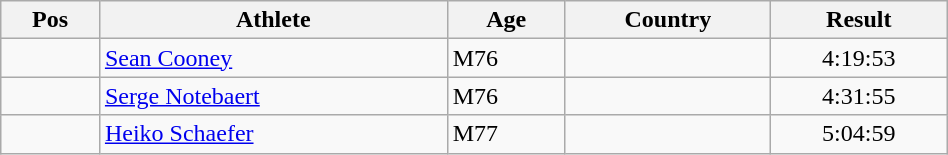<table class="wikitable"  style="text-align:center; width:50%;">
<tr>
<th>Pos</th>
<th>Athlete</th>
<th>Age</th>
<th>Country</th>
<th>Result</th>
</tr>
<tr>
<td align=center></td>
<td align=left><a href='#'>Sean Cooney</a></td>
<td align=left>M76</td>
<td align=left></td>
<td>4:19:53</td>
</tr>
<tr>
<td align=center></td>
<td align=left><a href='#'>Serge Notebaert</a></td>
<td align=left>M76</td>
<td align=left></td>
<td>4:31:55</td>
</tr>
<tr>
<td align=center></td>
<td align=left><a href='#'>Heiko Schaefer</a></td>
<td align=left>M77</td>
<td align=left></td>
<td>5:04:59</td>
</tr>
</table>
